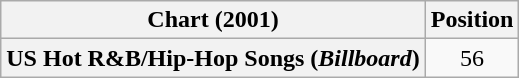<table class="wikitable plainrowheaders" style="text-align:center">
<tr>
<th scope="col">Chart (2001)</th>
<th scope="col">Position</th>
</tr>
<tr>
<th scope="row">US Hot R&B/Hip-Hop Songs (<em>Billboard</em>)</th>
<td>56</td>
</tr>
</table>
